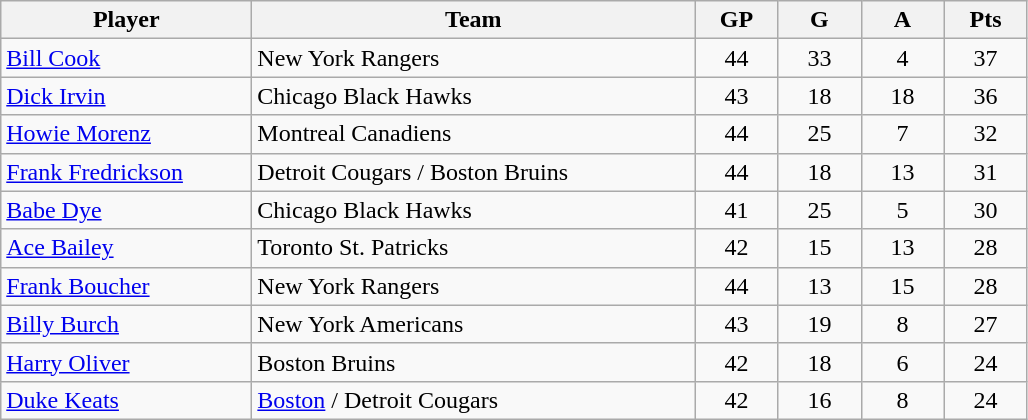<table class="wikitable">
<tr>
<th bgcolor="#DDDDFF" style="width:10em">Player</th>
<th bgcolor="#DDDDFF" style="width:18em">Team</th>
<th bgcolor="#DDDDFF" style="width:3em">GP</th>
<th bgcolor="#DDDDFF" style="width:3em">G</th>
<th bgcolor="#DDDDFF" style="width:3em">A</th>
<th bgcolor="#DDDDFF" style="width:3em">Pts</th>
</tr>
<tr align="center">
<td align="left"><a href='#'>Bill Cook</a></td>
<td align="left">New York Rangers</td>
<td>44</td>
<td>33</td>
<td>4</td>
<td>37</td>
</tr>
<tr align="center">
<td align="left"><a href='#'>Dick Irvin</a></td>
<td align="left">Chicago Black Hawks</td>
<td>43</td>
<td>18</td>
<td>18</td>
<td>36</td>
</tr>
<tr align="center">
<td align="left"><a href='#'>Howie Morenz</a></td>
<td align="left">Montreal Canadiens</td>
<td>44</td>
<td>25</td>
<td>7</td>
<td>32</td>
</tr>
<tr align="center">
<td align="left"><a href='#'>Frank Fredrickson</a></td>
<td align="left">Detroit Cougars / Boston Bruins</td>
<td>44</td>
<td>18</td>
<td>13</td>
<td>31</td>
</tr>
<tr align="center">
<td align="left"><a href='#'>Babe Dye</a></td>
<td align="left">Chicago Black Hawks</td>
<td>41</td>
<td>25</td>
<td>5</td>
<td>30</td>
</tr>
<tr align="center">
<td align="left"><a href='#'>Ace Bailey</a></td>
<td align="left">Toronto St. Patricks</td>
<td>42</td>
<td>15</td>
<td>13</td>
<td>28</td>
</tr>
<tr align="center">
<td align="left"><a href='#'>Frank Boucher</a></td>
<td align="left">New York Rangers</td>
<td>44</td>
<td>13</td>
<td>15</td>
<td>28</td>
</tr>
<tr align="center">
<td align="left"><a href='#'>Billy Burch</a></td>
<td align="left">New York Americans</td>
<td>43</td>
<td>19</td>
<td>8</td>
<td>27</td>
</tr>
<tr align="center">
<td align="left"><a href='#'>Harry Oliver</a></td>
<td align="left">Boston Bruins</td>
<td>42</td>
<td>18</td>
<td>6</td>
<td>24</td>
</tr>
<tr align="center">
<td align="left"><a href='#'>Duke Keats</a></td>
<td align="left"><a href='#'>Boston</a> / Detroit Cougars</td>
<td>42</td>
<td>16</td>
<td>8</td>
<td>24</td>
</tr>
</table>
